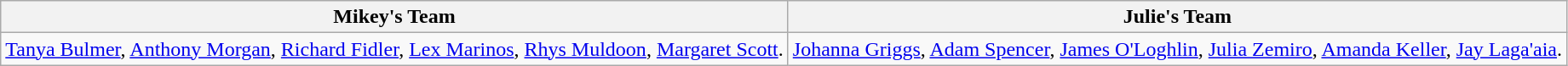<table class="wikitable">
<tr>
<th>Mikey's Team</th>
<th>Julie's Team</th>
</tr>
<tr>
<td><a href='#'>Tanya Bulmer</a>, <a href='#'>Anthony Morgan</a>, <a href='#'>Richard Fidler</a>, <a href='#'>Lex Marinos</a>, <a href='#'>Rhys Muldoon</a>, <a href='#'>Margaret Scott</a>.</td>
<td><a href='#'>Johanna Griggs</a>, <a href='#'>Adam Spencer</a>, <a href='#'>James O'Loghlin</a>, <a href='#'>Julia Zemiro</a>, <a href='#'>Amanda Keller</a>, <a href='#'>Jay Laga'aia</a>.</td>
</tr>
</table>
